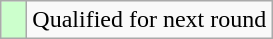<table class="wikitable">
<tr>
<td style="width:10px; background:#cfc"></td>
<td>Qualified for next round</td>
</tr>
</table>
